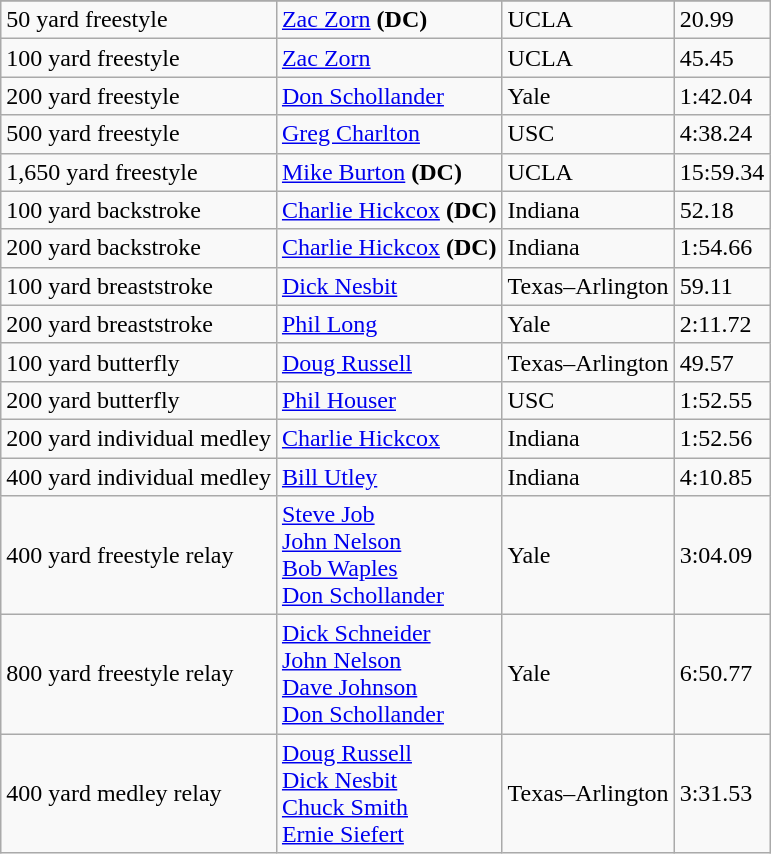<table class="wikitable sortable" style="text-align:left">
<tr>
</tr>
<tr>
<td>50 yard freestyle</td>
<td><a href='#'>Zac Zorn</a> <strong>(DC)</strong></td>
<td>UCLA</td>
<td>20.99</td>
</tr>
<tr>
<td>100 yard freestyle</td>
<td><a href='#'>Zac Zorn</a></td>
<td>UCLA</td>
<td>45.45</td>
</tr>
<tr>
<td>200 yard freestyle</td>
<td><a href='#'>Don Schollander</a></td>
<td>Yale</td>
<td>1:42.04</td>
</tr>
<tr>
<td>500 yard freestyle</td>
<td><a href='#'>Greg Charlton</a></td>
<td>USC</td>
<td>4:38.24</td>
</tr>
<tr>
<td>1,650 yard freestyle</td>
<td><a href='#'>Mike Burton</a> <strong>(DC)</strong></td>
<td>UCLA</td>
<td>15:59.34</td>
</tr>
<tr>
<td>100 yard backstroke</td>
<td><a href='#'>Charlie Hickcox</a> <strong>(DC)</strong></td>
<td>Indiana</td>
<td>52.18</td>
</tr>
<tr>
<td>200 yard backstroke</td>
<td><a href='#'>Charlie Hickcox</a> <strong>(DC)</strong></td>
<td>Indiana</td>
<td>1:54.66</td>
</tr>
<tr>
<td>100 yard breaststroke</td>
<td><a href='#'>Dick Nesbit</a></td>
<td>Texas–Arlington</td>
<td>59.11</td>
</tr>
<tr>
<td>200 yard breaststroke</td>
<td><a href='#'>Phil Long</a></td>
<td>Yale</td>
<td>2:11.72</td>
</tr>
<tr>
<td>100 yard butterfly</td>
<td><a href='#'>Doug Russell</a></td>
<td>Texas–Arlington</td>
<td>49.57</td>
</tr>
<tr>
<td>200 yard butterfly</td>
<td><a href='#'>Phil Houser</a></td>
<td>USC</td>
<td>1:52.55</td>
</tr>
<tr>
<td>200 yard individual medley</td>
<td><a href='#'>Charlie Hickcox</a></td>
<td>Indiana</td>
<td>1:52.56</td>
</tr>
<tr>
<td>400 yard individual medley</td>
<td><a href='#'>Bill Utley</a></td>
<td>Indiana</td>
<td>4:10.85</td>
</tr>
<tr>
<td>400 yard freestyle relay</td>
<td><a href='#'>Steve Job</a><br><a href='#'>John Nelson</a><br><a href='#'>Bob Waples</a><br><a href='#'>Don Schollander</a></td>
<td>Yale</td>
<td>3:04.09</td>
</tr>
<tr>
<td>800 yard freestyle relay</td>
<td><a href='#'>Dick Schneider</a><br><a href='#'>John Nelson</a><br><a href='#'>Dave Johnson</a><br><a href='#'>Don Schollander</a></td>
<td>Yale</td>
<td>6:50.77</td>
</tr>
<tr>
<td>400 yard medley relay</td>
<td><a href='#'>Doug Russell</a><br><a href='#'>Dick Nesbit</a><br><a href='#'>Chuck Smith</a><br><a href='#'>Ernie Siefert</a></td>
<td>Texas–Arlington</td>
<td>3:31.53</td>
</tr>
</table>
